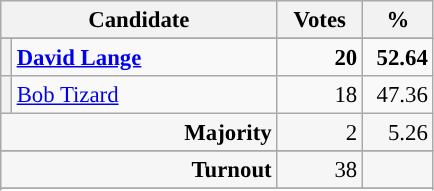<table class="wikitable" style="font-size: 95%;">
<tr style="background-color:#E9E9E9">
<th colspan="2" style="width: 170px">Candidate</th>
<th style="width: 50px">Votes</th>
<th style="width: 40px">%</th>
</tr>
<tr>
</tr>
<tr>
<th style="background-color: "></th>
<td style="width: 170px"><strong><a href='#'>David Lange</a></strong></td>
<td align="right"><strong>20</strong></td>
<td align="right"><strong>52.64</strong></td>
</tr>
<tr>
<th style="background-color: "></th>
<td style="width: 170px"><a href='#'>Bob Tizard</a></td>
<td align="right">18</td>
<td align="right">47.36</td>
</tr>
<tr style="background-color:#F6F6F6">
<td colspan="2" align="right"><strong>Majority</strong></td>
<td align="right">2</td>
<td align="right">5.26</td>
</tr>
<tr>
</tr>
<tr style="background-color:#F6F6F6">
<td colspan="2" align="right"><strong>Turnout</strong></td>
<td align="right">38</td>
<td></td>
</tr>
<tr>
</tr>
<tr style="background-color:#F6F6F6">
</tr>
</table>
